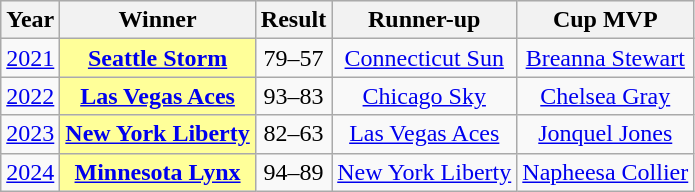<table class="wikitable sortable" style="text-align: center;">
<tr bgcolor="#efefef">
<th>Year</th>
<th>Winner</th>
<th class="unsortable">Result</th>
<th>Runner-up</th>
<th>Cup MVP</th>
</tr>
<tr>
<td><a href='#'>2021</a></td>
<td style="background:#ff9"><strong><a href='#'>Seattle Storm</a></strong></td>
<td>79–57</td>
<td><a href='#'>Connecticut Sun</a></td>
<td><a href='#'>Breanna Stewart</a></td>
</tr>
<tr>
<td><a href='#'>2022</a></td>
<td style="background:#ff9"><strong><a href='#'>Las Vegas Aces</a></strong></td>
<td>93–83</td>
<td><a href='#'>Chicago Sky</a></td>
<td><a href='#'>Chelsea Gray</a></td>
</tr>
<tr>
<td><a href='#'>2023</a></td>
<td style="background:#ff9"><strong><a href='#'>New York Liberty</a></strong></td>
<td>82–63</td>
<td><a href='#'>Las Vegas Aces</a></td>
<td><a href='#'>Jonquel Jones</a></td>
</tr>
<tr>
<td><a href='#'>2024</a></td>
<td style="background:#ff9"><strong><a href='#'>Minnesota Lynx</a></strong></td>
<td>94–89</td>
<td><a href='#'>New York Liberty</a></td>
<td><a href='#'>Napheesa Collier</a></td>
</tr>
</table>
